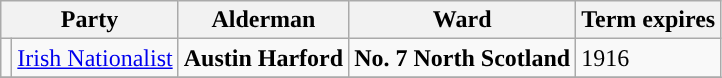<table class="wikitable">
<tr>
<th colspan="2">Party</th>
<th>Alderman</th>
<th>Ward</th>
<th>Term expires</th>
</tr>
<tr>
<td style="background-color:"></td>
<td><a href='#'>Irish Nationalist</a></td>
<td><strong>Austin Harford</strong></td>
<td><strong>No. 7 North Scotland</strong></td>
<td>1916</td>
</tr>
<tr>
</tr>
</table>
